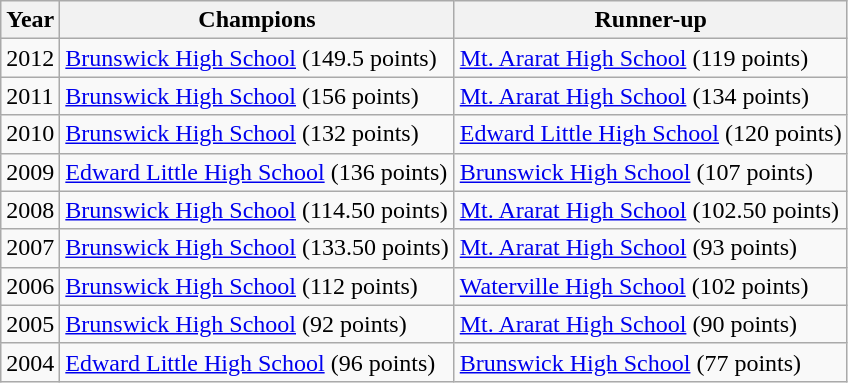<table class="wikitable" border="1">
<tr>
<th>Year</th>
<th>Champions</th>
<th>Runner-up</th>
</tr>
<tr>
<td>2012</td>
<td><a href='#'>Brunswick High School</a> (149.5 points)</td>
<td><a href='#'>Mt. Ararat High School</a> (119 points)</td>
</tr>
<tr>
<td>2011</td>
<td><a href='#'>Brunswick High School</a> (156 points)</td>
<td><a href='#'>Mt. Ararat High School</a> (134 points)</td>
</tr>
<tr>
<td>2010</td>
<td><a href='#'>Brunswick High School</a> (132 points)</td>
<td><a href='#'>Edward Little High School</a> (120 points)</td>
</tr>
<tr>
<td>2009</td>
<td><a href='#'>Edward Little High School</a> (136 points)</td>
<td><a href='#'>Brunswick High School</a> (107 points)</td>
</tr>
<tr>
<td>2008</td>
<td><a href='#'>Brunswick High School</a> (114.50 points)</td>
<td><a href='#'>Mt. Ararat High School</a> (102.50 points)</td>
</tr>
<tr>
<td>2007</td>
<td><a href='#'>Brunswick High School</a> (133.50 points)</td>
<td><a href='#'>Mt. Ararat High School</a> (93 points)</td>
</tr>
<tr>
<td>2006</td>
<td><a href='#'>Brunswick High School</a> (112 points)</td>
<td><a href='#'>Waterville High School</a> (102 points)</td>
</tr>
<tr>
<td>2005</td>
<td><a href='#'>Brunswick High School</a> (92 points)</td>
<td><a href='#'>Mt. Ararat High School</a> (90 points)</td>
</tr>
<tr>
<td>2004</td>
<td><a href='#'>Edward Little High School</a> (96 points)</td>
<td><a href='#'>Brunswick High School</a> (77 points)</td>
</tr>
</table>
